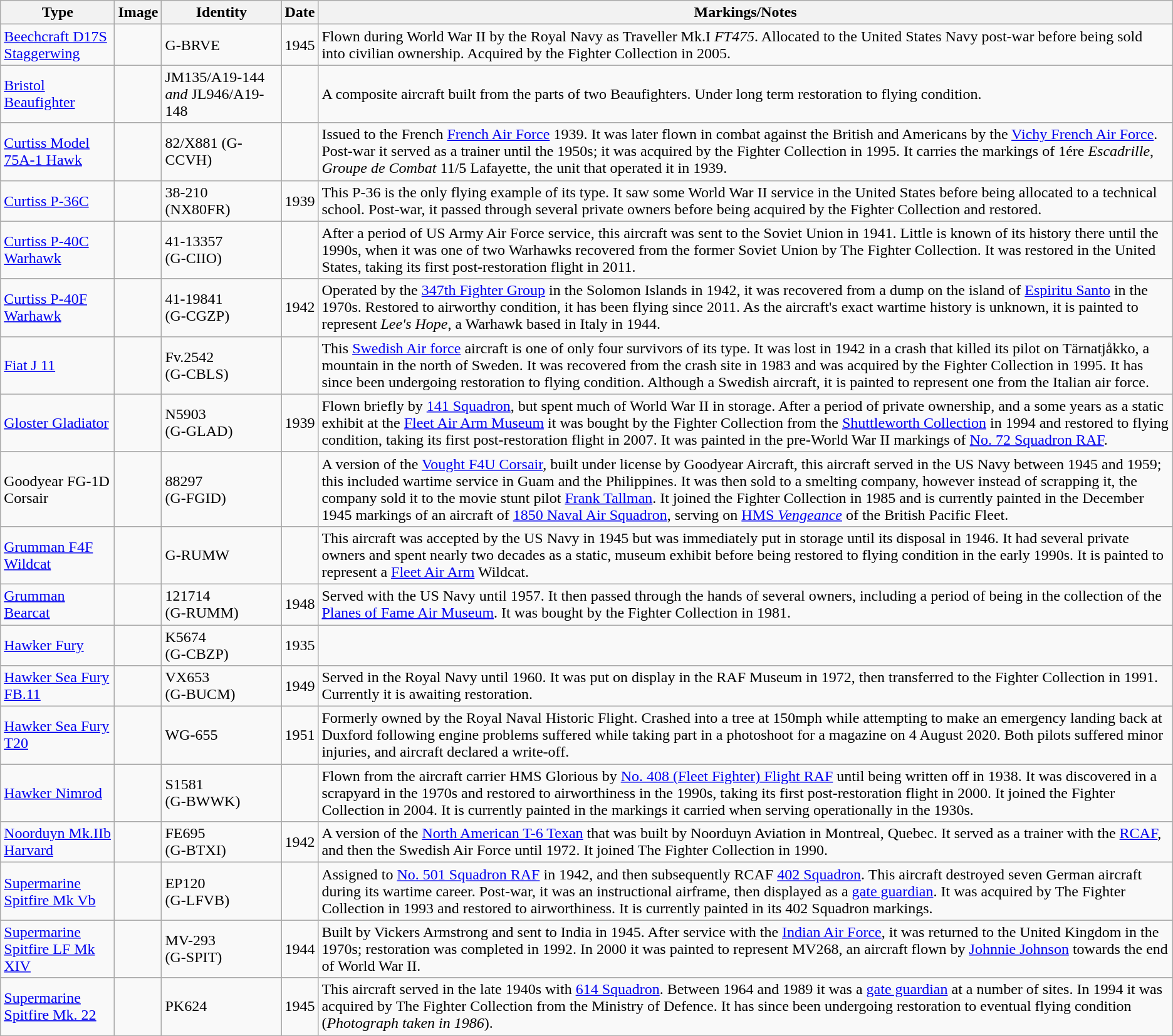<table class="wikitable sortable">
<tr>
<th>Type</th>
<th>Image</th>
<th>Identity</th>
<th>Date</th>
<th>Markings/Notes</th>
</tr>
<tr>
<td><a href='#'>Beechcraft D17S Staggerwing</a></td>
<td></td>
<td>G-BRVE</td>
<td>1945</td>
<td>Flown during World War II by the Royal Navy as Traveller Mk.I <em>FT475</em>. Allocated to the United States Navy post-war before being sold into civilian ownership. Acquired by the Fighter Collection in 2005.</td>
</tr>
<tr>
<td><a href='#'>Bristol Beaufighter</a></td>
<td></td>
<td>JM135/A19-144<em> and </em>JL946/A19-148</td>
<td></td>
<td>A composite aircraft built from the parts of two Beaufighters. Under long term restoration to flying condition.</td>
</tr>
<tr>
<td><a href='#'>Curtiss Model 75A-1 Hawk</a></td>
<td></td>
<td>82/X881 (G-CCVH)</td>
<td></td>
<td>Issued to the French <a href='#'>French Air Force</a> 1939. It was later flown in combat against the British and Americans by the <a href='#'>Vichy French Air Force</a>. Post-war it served as a trainer until the 1950s; it was acquired by the Fighter Collection in 1995. It carries the markings of 1ére <em>Escadrille</em>, <em>Groupe de Combat</em> 11/5 Lafayette, the unit that operated it in 1939.</td>
</tr>
<tr>
<td><a href='#'>Curtiss P-36C</a></td>
<td></td>
<td>38-210<br>(NX80FR)</td>
<td>1939</td>
<td>This P-36 is the only flying example of its type. It saw some World War II service in the United States before being allocated to a technical school. Post-war, it passed through several private owners before being acquired by the Fighter Collection and restored.</td>
</tr>
<tr>
<td><a href='#'>Curtiss P-40C Warhawk</a></td>
<td></td>
<td>41-13357<br>(G-CIIO)</td>
<td></td>
<td>After a period of US Army Air Force service, this aircraft was sent to the Soviet Union in 1941. Little is known of its history there until the 1990s, when it was one of two Warhawks recovered from the former Soviet Union by The Fighter Collection. It was restored in the United States, taking its first post-restoration flight in 2011.</td>
</tr>
<tr>
<td><a href='#'>Curtiss P-40F Warhawk</a></td>
<td></td>
<td>41-19841<br>(G-CGZP)</td>
<td>1942</td>
<td>Operated by the <a href='#'>347th Fighter Group</a> in the Solomon Islands in 1942, it was recovered from a dump on the island of <a href='#'>Espiritu Santo</a> in the 1970s. Restored to airworthy condition, it has been flying since 2011. As the aircraft's exact wartime history is unknown, it is painted to represent <em>Lee's Hope</em>, a Warhawk based in Italy in 1944.</td>
</tr>
<tr>
<td><a href='#'>Fiat J 11</a></td>
<td></td>
<td>Fv.2542<br>(G-CBLS)</td>
<td></td>
<td>This <a href='#'>Swedish Air force</a> aircraft is one of only four survivors of its type. It was lost in 1942 in a crash that killed its pilot on Tärnatjåkko, a mountain in the north of Sweden. It was recovered from the crash site in 1983 and was acquired by the Fighter Collection in 1995. It has since been undergoing restoration to flying condition. Although a Swedish aircraft, it is painted to represent one from the Italian air force.</td>
</tr>
<tr>
<td><a href='#'>Gloster Gladiator</a></td>
<td></td>
<td>N5903<br>(G-GLAD)</td>
<td>1939</td>
<td>Flown briefly by <a href='#'>141 Squadron</a>, but spent much of World War II in storage. After a period of private ownership, and a some years as a static exhibit at the <a href='#'>Fleet Air Arm Museum</a> it was bought by the Fighter Collection from the <a href='#'>Shuttleworth Collection</a> in 1994 and restored to flying condition, taking its first post-restoration flight in 2007. It was painted in the pre-World War II markings of <a href='#'>No. 72 Squadron RAF</a>.</td>
</tr>
<tr>
<td>Goodyear FG-1D Corsair</td>
<td></td>
<td>88297<br>(G-FGID)</td>
<td></td>
<td>A version of the <a href='#'>Vought F4U Corsair</a>, built under license by Goodyear Aircraft, this aircraft served in the US Navy between 1945 and 1959; this included wartime service in Guam and the Philippines. It was then sold to a smelting company, however instead of scrapping it, the company sold it to the movie stunt pilot <a href='#'>Frank Tallman</a>. It joined the Fighter Collection in 1985 and is currently painted in the December 1945 markings of an aircraft of <a href='#'>1850 Naval Air Squadron</a>, serving on <a href='#'>HMS <em>Vengeance</em></a> of the British Pacific Fleet.</td>
</tr>
<tr>
<td><a href='#'>Grumman F4F Wildcat</a></td>
<td></td>
<td>G-RUMW</td>
<td></td>
<td>This aircraft was accepted by the US Navy in 1945 but was immediately put in storage until its disposal in 1946. It had several private owners and spent nearly two decades as a static, museum exhibit before being restored to flying condition in the early 1990s. It is painted to represent a <a href='#'>Fleet Air Arm</a> Wildcat.</td>
</tr>
<tr>
<td><a href='#'>Grumman Bearcat</a></td>
<td></td>
<td>121714<br>(G-RUMM)</td>
<td>1948</td>
<td>Served with the US Navy until 1957. It then passed through the hands of several owners, including a period of being in the collection of the <a href='#'>Planes of Fame Air Museum</a>. It was bought by the Fighter Collection in 1981.</td>
</tr>
<tr>
<td><a href='#'>Hawker Fury</a></td>
<td></td>
<td>K5674<br>(G-CBZP)</td>
<td>1935</td>
<td></td>
</tr>
<tr>
<td><a href='#'>Hawker Sea Fury FB.11</a></td>
<td></td>
<td>VX653<br>(G-BUCM)</td>
<td>1949</td>
<td>Served in the Royal Navy until 1960. It was put on display in the RAF Museum in 1972, then transferred to the Fighter Collection in 1991. Currently it is awaiting restoration.</td>
</tr>
<tr>
<td><a href='#'>Hawker Sea Fury T20</a></td>
<td></td>
<td>WG-655</td>
<td>1951</td>
<td>Formerly owned by the Royal Naval Historic Flight. Crashed into a tree at 150mph while attempting to make an emergency landing back at Duxford following engine problems suffered while taking part in a photoshoot for a magazine on 4 August 2020. Both pilots suffered minor injuries, and aircraft declared a write-off.</td>
</tr>
<tr>
<td><a href='#'>Hawker Nimrod</a></td>
<td></td>
<td>S1581<br>(G-BWWK)</td>
<td></td>
<td>Flown from the aircraft carrier HMS Glorious by <a href='#'>No. 408 (Fleet Fighter) Flight RAF</a> until being written off in 1938. It was discovered in a scrapyard in the 1970s and restored to airworthiness in the 1990s, taking its first post-restoration flight in 2000. It joined the Fighter Collection in 2004. It is currently painted in the markings it carried when serving operationally in the 1930s.</td>
</tr>
<tr>
<td><a href='#'>Noorduyn Mk.IIb Harvard</a></td>
<td></td>
<td>FE695<br>(G-BTXI)</td>
<td>1942</td>
<td>A version of the <a href='#'>North American T-6 Texan</a> that was built by Noorduyn Aviation in Montreal, Quebec. It served as a trainer with the <a href='#'>RCAF</a>, and then the Swedish Air Force until 1972. It joined The Fighter Collection in 1990.</td>
</tr>
<tr>
<td><a href='#'>Supermarine Spitfire Mk Vb</a></td>
<td></td>
<td>EP120<br>(G-LFVB)</td>
<td></td>
<td>Assigned to <a href='#'>No. 501 Squadron RAF</a> in 1942, and then subsequently RCAF <a href='#'>402 Squadron</a>. This aircraft destroyed seven German aircraft during its wartime career. Post-war, it was an instructional airframe, then displayed as a <a href='#'>gate guardian</a>. It was acquired by The Fighter Collection in 1993 and restored to airworthiness. It is currently painted in its 402 Squadron markings.</td>
</tr>
<tr>
<td><a href='#'>Supermarine Spitfire LF Mk XIV</a></td>
<td></td>
<td>MV-293<br>(G-SPIT)</td>
<td>1944</td>
<td>Built by Vickers Armstrong and sent to India in 1945. After service with the <a href='#'>Indian Air Force</a>, it was returned to the United Kingdom in the 1970s; restoration was completed in 1992. In 2000 it was painted to represent MV268, an aircraft flown by <a href='#'>Johnnie Johnson</a> towards the end of World War II.</td>
</tr>
<tr>
<td><a href='#'>Supermarine Spitfire Mk. 22</a></td>
<td></td>
<td>PK624</td>
<td>1945</td>
<td>This aircraft served in the late 1940s with <a href='#'>614 Squadron</a>. Between 1964 and 1989 it was a <a href='#'>gate guardian</a> at a number of sites. In 1994 it was acquired by The Fighter Collection from the Ministry of Defence. It has since been undergoing restoration to eventual flying condition (<em>Photograph taken in 1986</em>).</td>
</tr>
</table>
